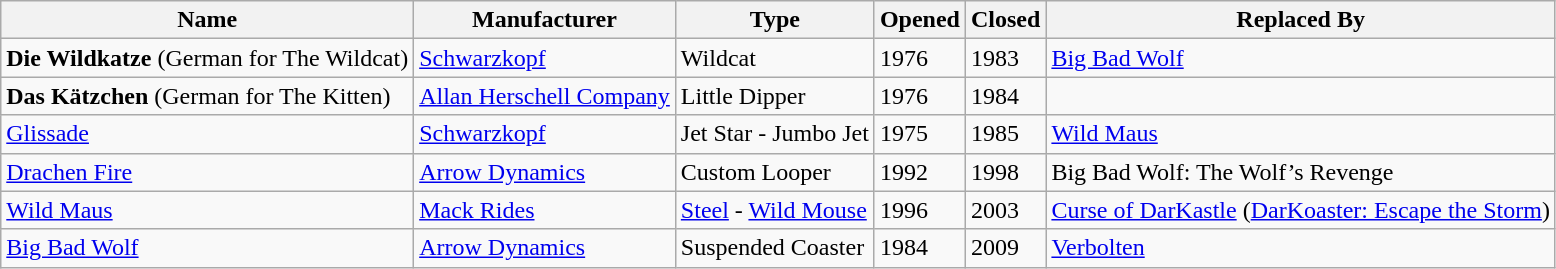<table class="wikitable sortable">
<tr>
<th>Name</th>
<th>Manufacturer</th>
<th>Type</th>
<th>Opened</th>
<th>Closed</th>
<th>Replaced By</th>
</tr>
<tr>
<td><strong>Die Wildkatze</strong> (German for The Wildcat)</td>
<td><a href='#'>Schwarzkopf</a></td>
<td>Wildcat</td>
<td>1976</td>
<td>1983</td>
<td><a href='#'>Big Bad Wolf</a></td>
</tr>
<tr>
<td><strong>Das Kätzchen</strong> (German for The Kitten)</td>
<td><a href='#'>Allan Herschell Company</a></td>
<td>Little Dipper</td>
<td>1976</td>
<td>1984</td>
<td></td>
</tr>
<tr>
<td><a href='#'>Glissade</a></td>
<td><a href='#'>Schwarzkopf</a></td>
<td>Jet Star - Jumbo Jet</td>
<td>1975</td>
<td>1985</td>
<td><a href='#'>Wild Maus</a></td>
</tr>
<tr>
<td><a href='#'>Drachen Fire</a></td>
<td><a href='#'>Arrow Dynamics</a></td>
<td>Custom Looper</td>
<td>1992</td>
<td>1998</td>
<td>Big Bad Wolf: The Wolf’s Revenge</td>
</tr>
<tr>
<td><a href='#'>Wild Maus</a></td>
<td><a href='#'>Mack Rides</a></td>
<td><a href='#'>Steel</a> - <a href='#'>Wild Mouse</a></td>
<td>1996</td>
<td>2003</td>
<td><a href='#'>Curse of DarKastle</a> (<a href='#'>DarKoaster: Escape the Storm</a>)</td>
</tr>
<tr>
<td><a href='#'>Big Bad Wolf</a></td>
<td><a href='#'>Arrow Dynamics</a></td>
<td>Suspended Coaster</td>
<td>1984</td>
<td>2009</td>
<td><a href='#'>Verbolten</a></td>
</tr>
</table>
